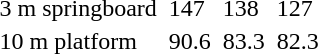<table>
<tr>
<td>3 m springboard</td>
<td></td>
<td>147</td>
<td></td>
<td>138</td>
<td></td>
<td>127</td>
</tr>
<tr>
<td>10 m platform</td>
<td></td>
<td>90.6</td>
<td></td>
<td>83.3</td>
<td></td>
<td>82.3</td>
</tr>
</table>
